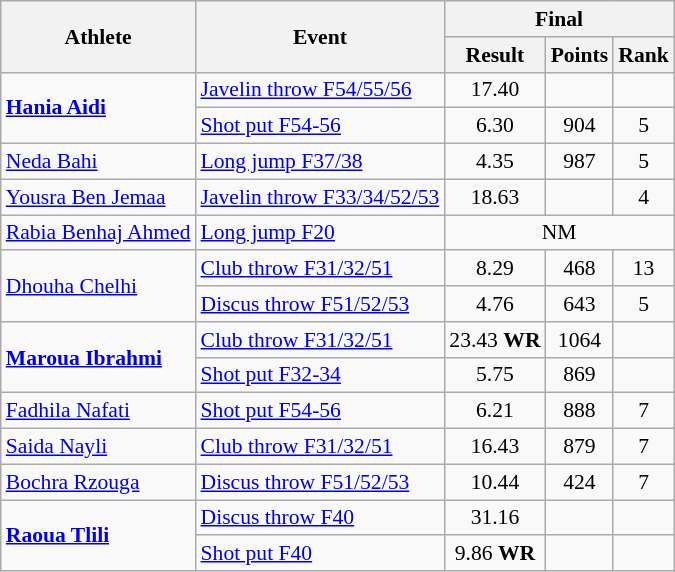<table class=wikitable style="font-size:90%">
<tr>
<th rowspan="2">Athlete</th>
<th rowspan="2">Event</th>
<th colspan="3">Final</th>
</tr>
<tr>
<th>Result</th>
<th>Points</th>
<th>Rank</th>
</tr>
<tr align=center>
<td align=left rowspan=2><strong><a href='#'>Hania Aidi</a></strong></td>
<td align=left><a href='#'>Javelin throw F54/55/56</a></td>
<td>17.40</td>
<td></td>
<td></td>
</tr>
<tr align=center>
<td align=left><a href='#'>Shot put F54-56</a></td>
<td>6.30</td>
<td>904</td>
<td>5</td>
</tr>
<tr align=center>
<td align=left><a href='#'>Neda Bahi</a></td>
<td align=left><a href='#'>Long jump F37/38</a></td>
<td>4.35</td>
<td>987</td>
<td>5</td>
</tr>
<tr align=center>
<td align=left><a href='#'>Yousra Ben Jemaa</a></td>
<td align=left><a href='#'>Javelin throw F33/34/52/53</a></td>
<td>18.63</td>
<td></td>
<td>4</td>
</tr>
<tr align=center>
<td align=left><a href='#'>Rabia Benhaj Ahmed</a></td>
<td align=left><a href='#'>Long jump F20</a></td>
<td colspan=3>NM</td>
</tr>
<tr align=center>
<td align=left rowspan=2><a href='#'>Dhouha Chelhi</a></td>
<td align=left><a href='#'>Club throw F31/32/51</a></td>
<td>8.29</td>
<td>468</td>
<td>13</td>
</tr>
<tr align=center>
<td align=left><a href='#'>Discus throw F51/52/53</a></td>
<td>4.76</td>
<td>643</td>
<td>5</td>
</tr>
<tr align=center>
<td align=left rowspan=2><strong><a href='#'>Maroua Ibrahmi</a></strong></td>
<td align=left><a href='#'>Club throw F31/32/51</a></td>
<td>23.43 <strong>WR</strong></td>
<td>1064</td>
<td></td>
</tr>
<tr align=center>
<td align=left><a href='#'>Shot put F32-34</a></td>
<td>5.75</td>
<td>869</td>
<td></td>
</tr>
<tr align=center>
<td align=left><a href='#'>Fadhila Nafati</a></td>
<td align=left><a href='#'>Shot put F54-56</a></td>
<td>6.21</td>
<td>888</td>
<td>7</td>
</tr>
<tr align=center>
<td align=left><a href='#'>Saida Nayli</a></td>
<td align=left><a href='#'>Club throw F31/32/51</a></td>
<td>16.43</td>
<td>879</td>
<td>7</td>
</tr>
<tr align=center>
<td align=left><a href='#'>Bochra Rzouga</a></td>
<td align=left><a href='#'>Discus throw F51/52/53</a></td>
<td>10.44</td>
<td>424</td>
<td>7</td>
</tr>
<tr align=center>
<td align=left rowspan=2><strong><a href='#'>Raoua Tlili</a></strong></td>
<td align=left><a href='#'>Discus throw F40</a></td>
<td>31.16</td>
<td></td>
<td></td>
</tr>
<tr align=center>
<td align=left><a href='#'>Shot put F40</a></td>
<td>9.86 <strong>WR</strong></td>
<td></td>
<td></td>
</tr>
</table>
